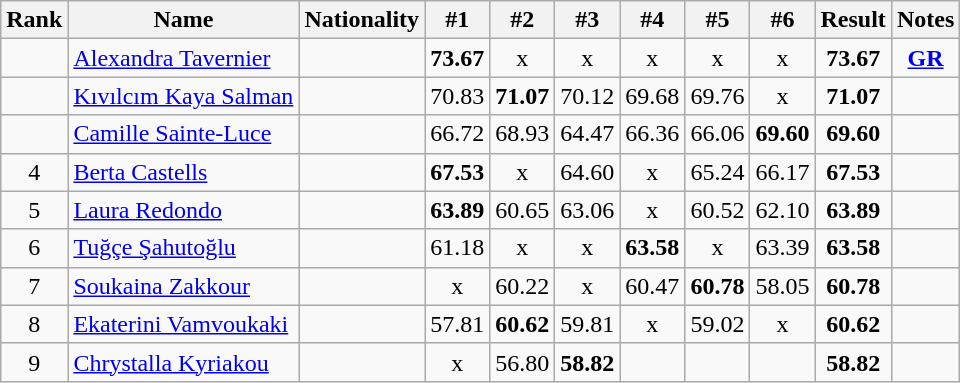<table class="wikitable sortable" style="text-align:center">
<tr>
<th>Rank</th>
<th>Name</th>
<th>Nationality</th>
<th>#1</th>
<th>#2</th>
<th>#3</th>
<th>#4</th>
<th>#5</th>
<th>#6</th>
<th>Result</th>
<th>Notes</th>
</tr>
<tr>
<td></td>
<td align=left><a href='#'>Alexandra Tavernier</a></td>
<td align=left></td>
<td><strong>73.67</strong></td>
<td>x</td>
<td>x</td>
<td>x</td>
<td>x</td>
<td>x</td>
<td><strong>73.67</strong></td>
<td><strong><a href='#'>GR</a></strong></td>
</tr>
<tr>
<td></td>
<td align=left><a href='#'>Kıvılcım Kaya Salman</a></td>
<td align=left></td>
<td>70.83</td>
<td><strong>71.07</strong></td>
<td>70.12</td>
<td>69.68</td>
<td>69.76</td>
<td>x</td>
<td><strong>71.07</strong></td>
<td></td>
</tr>
<tr>
<td></td>
<td align=left><a href='#'>Camille Sainte-Luce</a></td>
<td align=left></td>
<td>66.72</td>
<td>68.93</td>
<td>64.47</td>
<td>66.36</td>
<td>66.06</td>
<td><strong>69.60</strong></td>
<td><strong>69.60</strong></td>
<td></td>
</tr>
<tr>
<td>4</td>
<td align=left><a href='#'>Berta Castells</a></td>
<td align=left></td>
<td><strong>67.53</strong></td>
<td>x</td>
<td>64.60</td>
<td>x</td>
<td>65.24</td>
<td>66.17</td>
<td><strong>67.53</strong></td>
<td></td>
</tr>
<tr>
<td>5</td>
<td align=left><a href='#'>Laura Redondo</a></td>
<td align=left></td>
<td><strong>63.89</strong></td>
<td>60.65</td>
<td>63.06</td>
<td>x</td>
<td>60.52</td>
<td>62.10</td>
<td><strong>63.89</strong></td>
<td></td>
</tr>
<tr>
<td>6</td>
<td align=left><a href='#'>Tuğçe Şahutoğlu</a></td>
<td align=left></td>
<td>61.18</td>
<td>x</td>
<td>x</td>
<td><strong>63.58</strong></td>
<td>x</td>
<td>63.39</td>
<td><strong>63.58</strong></td>
<td></td>
</tr>
<tr>
<td>7</td>
<td align=left><a href='#'>Soukaina Zakkour</a></td>
<td align=left></td>
<td>x</td>
<td>60.22</td>
<td>x</td>
<td>60.47</td>
<td><strong>60.78</strong></td>
<td>58.05</td>
<td><strong>60.78</strong></td>
<td></td>
</tr>
<tr>
<td>8</td>
<td align=left><a href='#'>Ekaterini Vamvoukaki</a></td>
<td align=left></td>
<td>57.81</td>
<td><strong>60.62</strong></td>
<td>59.81</td>
<td>x</td>
<td>59.02</td>
<td>x</td>
<td><strong>60.62</strong></td>
<td></td>
</tr>
<tr>
<td>9</td>
<td align=left><a href='#'>Chrystalla Kyriakou</a></td>
<td align=left></td>
<td>x</td>
<td>56.80</td>
<td><strong>58.82</strong></td>
<td></td>
<td></td>
<td></td>
<td><strong>58.82</strong></td>
<td></td>
</tr>
</table>
